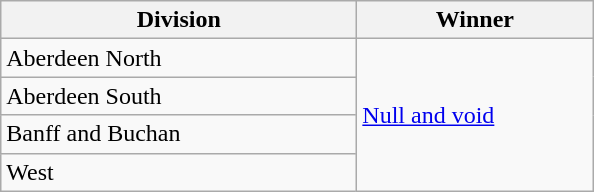<table class="wikitable">
<tr>
<th width=230>Division</th>
<th width=150>Winner</th>
</tr>
<tr>
<td>Aberdeen North</td>
<td rowspan="4"><a href='#'>Null and void</a></td>
</tr>
<tr>
<td>Aberdeen South</td>
</tr>
<tr>
<td>Banff and Buchan</td>
</tr>
<tr>
<td>West</td>
</tr>
</table>
